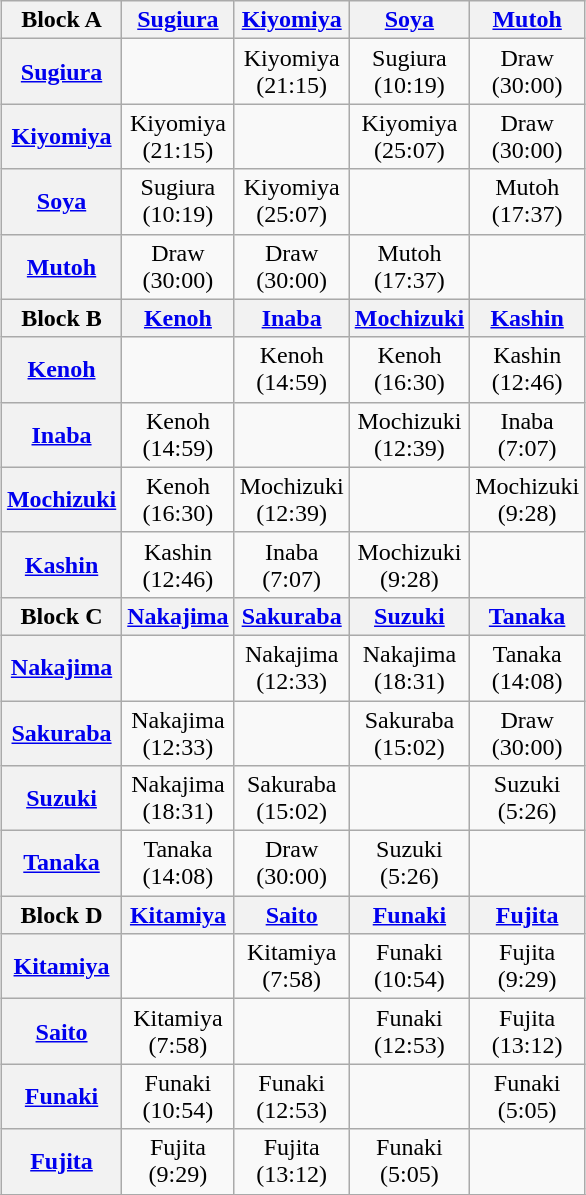<table class="wikitable" align=center style="margin: 1em auto 1em auto">
<tr>
<th>Block A</th>
<th><a href='#'>Sugiura</a></th>
<th><a href='#'>Kiyomiya</a></th>
<th><a href='#'>Soya</a></th>
<th><a href='#'>Mutoh</a></th>
</tr>
<tr align="center">
<th><a href='#'>Sugiura</a></th>
<td></td>
<td>Kiyomiya<br>(21:15)</td>
<td>Sugiura<br>(10:19)</td>
<td>Draw<br>(30:00)</td>
</tr>
<tr align="center">
<th><a href='#'>Kiyomiya</a></th>
<td>Kiyomiya<br>(21:15)</td>
<td></td>
<td>Kiyomiya<br>(25:07)</td>
<td>Draw<br>(30:00)</td>
</tr>
<tr align="center">
<th><a href='#'>Soya</a></th>
<td>Sugiura<br>(10:19)</td>
<td>Kiyomiya<br>(25:07)</td>
<td></td>
<td>Mutoh<br>(17:37)</td>
</tr>
<tr align="center">
<th><a href='#'>Mutoh</a></th>
<td>Draw<br>(30:00)</td>
<td>Draw<br>(30:00)</td>
<td>Mutoh<br>(17:37)</td>
<td></td>
</tr>
<tr align="center">
<th>Block B</th>
<th><a href='#'>Kenoh</a></th>
<th><a href='#'>Inaba</a></th>
<th><a href='#'>Mochizuki</a></th>
<th><a href='#'>Kashin</a></th>
</tr>
<tr align="center">
<th><a href='#'>Kenoh</a></th>
<td></td>
<td>Kenoh<br>(14:59)</td>
<td>Kenoh<br>(16:30)</td>
<td>Kashin<br>(12:46)</td>
</tr>
<tr align="center">
<th><a href='#'>Inaba</a></th>
<td>Kenoh<br>(14:59)</td>
<td></td>
<td>Mochizuki<br>(12:39)</td>
<td>Inaba<br>(7:07)</td>
</tr>
<tr align="center">
<th><a href='#'>Mochizuki</a></th>
<td>Kenoh<br>(16:30)</td>
<td>Mochizuki<br>(12:39)</td>
<td></td>
<td>Mochizuki<br>(9:28)</td>
</tr>
<tr align="center">
<th><a href='#'>Kashin</a></th>
<td>Kashin<br>(12:46)</td>
<td>Inaba<br>(7:07)</td>
<td>Mochizuki<br>(9:28)</td>
<td></td>
</tr>
<tr align="center">
<th>Block C</th>
<th><a href='#'>Nakajima</a></th>
<th><a href='#'>Sakuraba</a></th>
<th><a href='#'>Suzuki</a></th>
<th><a href='#'>Tanaka</a></th>
</tr>
<tr align="center">
<th><a href='#'>Nakajima</a></th>
<td></td>
<td>Nakajima<br>(12:33)</td>
<td>Nakajima<br>(18:31)</td>
<td>Tanaka<br>(14:08)</td>
</tr>
<tr align="center">
<th><a href='#'>Sakuraba</a></th>
<td>Nakajima<br>(12:33)</td>
<td></td>
<td>Sakuraba<br>(15:02)</td>
<td>Draw<br>(30:00)</td>
</tr>
<tr align="center">
<th><a href='#'>Suzuki</a></th>
<td>Nakajima<br>(18:31)</td>
<td>Sakuraba<br>(15:02)</td>
<td></td>
<td>Suzuki<br>(5:26)</td>
</tr>
<tr align="center">
<th><a href='#'>Tanaka</a></th>
<td>Tanaka<br>(14:08)</td>
<td>Draw<br>(30:00)</td>
<td>Suzuki<br>(5:26)</td>
<td></td>
</tr>
<tr align="center">
<th>Block D</th>
<th><a href='#'>Kitamiya</a></th>
<th><a href='#'>Saito</a></th>
<th><a href='#'>Funaki</a></th>
<th><a href='#'>Fujita</a></th>
</tr>
<tr align="center">
<th><a href='#'>Kitamiya</a></th>
<td></td>
<td>Kitamiya<br>(7:58)</td>
<td>Funaki<br>(10:54)</td>
<td>Fujita<br>(9:29)</td>
</tr>
<tr align="center">
<th><a href='#'>Saito</a></th>
<td>Kitamiya<br>(7:58)</td>
<td></td>
<td>Funaki<br>(12:53)</td>
<td>Fujita<br>(13:12)</td>
</tr>
<tr align="center">
<th><a href='#'>Funaki</a></th>
<td>Funaki<br>(10:54)</td>
<td>Funaki<br>(12:53)</td>
<td></td>
<td>Funaki<br>(5:05)</td>
</tr>
<tr align="center">
<th><a href='#'>Fujita</a></th>
<td>Fujita<br>(9:29)</td>
<td>Fujita<br>(13:12)</td>
<td>Funaki<br>(5:05)</td>
<td></td>
</tr>
<tr align="center">
</tr>
</table>
